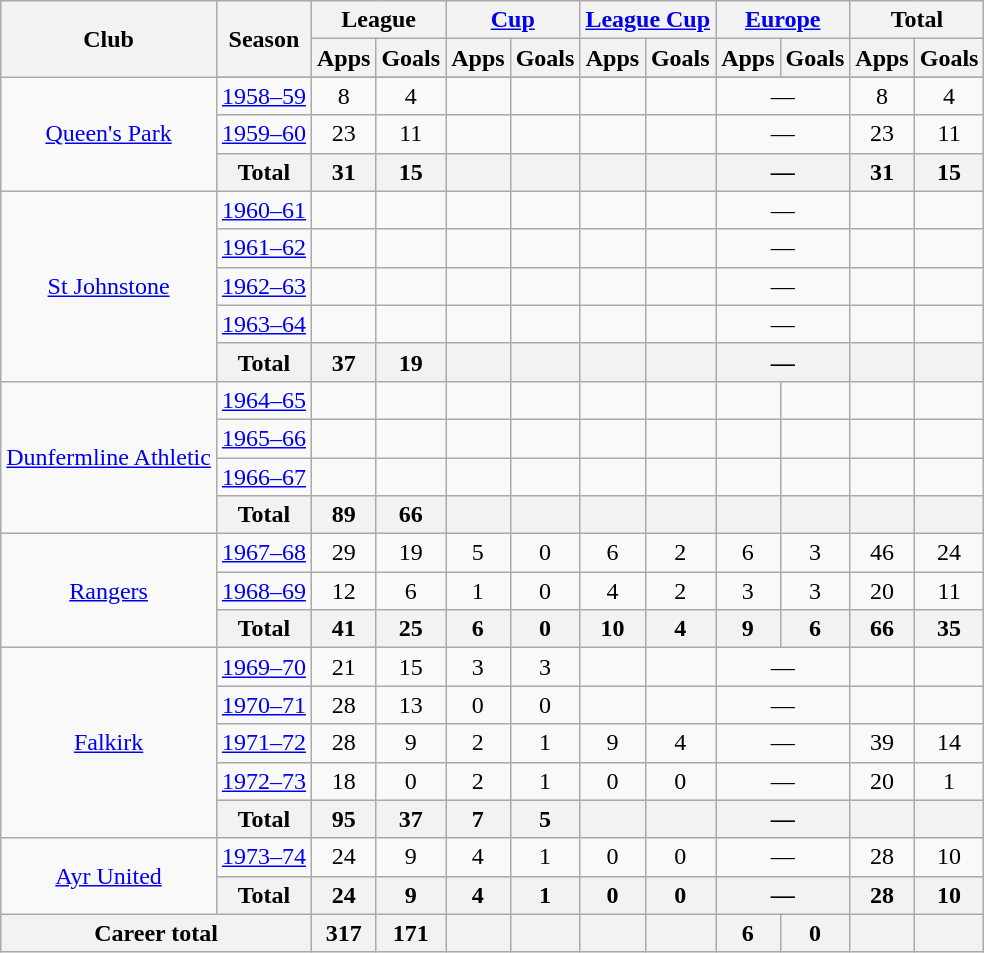<table class=wikitable style="text-align:center">
<tr>
<th rowspan=2>Club</th>
<th rowspan=2>Season</th>
<th colspan=2>League</th>
<th colspan=2><a href='#'>Cup</a></th>
<th colspan=2><a href='#'>League Cup</a></th>
<th colspan=2><a href='#'>Europe</a></th>
<th colspan=2>Total</th>
</tr>
<tr>
<th>Apps</th>
<th>Goals</th>
<th>Apps</th>
<th>Goals</th>
<th>Apps</th>
<th>Goals</th>
<th>Apps</th>
<th>Goals</th>
<th>Apps</th>
<th>Goals</th>
</tr>
<tr>
<td rowspan=4><a href='#'>Queen's Park</a></td>
</tr>
<tr>
<td><a href='#'>1958–59</a></td>
<td>8</td>
<td>4</td>
<td></td>
<td></td>
<td></td>
<td></td>
<td colspan=2>—</td>
<td>8</td>
<td>4</td>
</tr>
<tr>
<td><a href='#'>1959–60</a></td>
<td>23</td>
<td>11</td>
<td></td>
<td></td>
<td></td>
<td></td>
<td colspan=2>—</td>
<td>23</td>
<td>11</td>
</tr>
<tr>
<th>Total</th>
<th>31</th>
<th>15</th>
<th></th>
<th></th>
<th></th>
<th></th>
<th colspan=2>—</th>
<th>31</th>
<th>15</th>
</tr>
<tr>
<td rowspan=5><a href='#'>St Johnstone</a></td>
<td><a href='#'>1960–61</a></td>
<td></td>
<td></td>
<td></td>
<td></td>
<td></td>
<td></td>
<td colspan=2>—</td>
<td></td>
<td></td>
</tr>
<tr>
<td><a href='#'>1961–62</a></td>
<td></td>
<td></td>
<td></td>
<td></td>
<td></td>
<td></td>
<td colspan=2>—</td>
<td></td>
<td></td>
</tr>
<tr>
<td><a href='#'>1962–63</a></td>
<td></td>
<td></td>
<td></td>
<td></td>
<td></td>
<td></td>
<td colspan=2>—</td>
<td></td>
<td></td>
</tr>
<tr>
<td><a href='#'>1963–64</a></td>
<td></td>
<td></td>
<td></td>
<td></td>
<td></td>
<td></td>
<td colspan=2>—</td>
<td></td>
<td></td>
</tr>
<tr>
<th>Total</th>
<th>37</th>
<th>19</th>
<th></th>
<th></th>
<th></th>
<th></th>
<th colspan=2>—</th>
<th></th>
<th></th>
</tr>
<tr>
<td rowspan=4><a href='#'>Dunfermline Athletic</a></td>
<td><a href='#'>1964–65</a></td>
<td></td>
<td></td>
<td></td>
<td></td>
<td></td>
<td></td>
<td></td>
<td></td>
<td></td>
<td></td>
</tr>
<tr>
<td><a href='#'>1965–66</a></td>
<td></td>
<td></td>
<td></td>
<td></td>
<td></td>
<td></td>
<td></td>
<td></td>
<td></td>
<td></td>
</tr>
<tr>
<td><a href='#'>1966–67</a></td>
<td></td>
<td></td>
<td></td>
<td></td>
<td></td>
<td></td>
<td></td>
<td></td>
<td></td>
<td></td>
</tr>
<tr>
<th>Total</th>
<th>89</th>
<th>66</th>
<th></th>
<th></th>
<th></th>
<th></th>
<th></th>
<th></th>
<th></th>
<th></th>
</tr>
<tr>
<td rowspan=3><a href='#'>Rangers</a></td>
<td><a href='#'>1967–68</a></td>
<td>29</td>
<td>19</td>
<td>5</td>
<td>0</td>
<td>6</td>
<td>2</td>
<td>6</td>
<td>3</td>
<td>46</td>
<td>24</td>
</tr>
<tr>
<td><a href='#'>1968–69</a></td>
<td>12</td>
<td>6</td>
<td>1</td>
<td>0</td>
<td>4</td>
<td>2</td>
<td>3</td>
<td>3</td>
<td>20</td>
<td>11</td>
</tr>
<tr>
<th>Total</th>
<th>41</th>
<th>25</th>
<th>6</th>
<th>0</th>
<th>10</th>
<th>4</th>
<th>9</th>
<th>6</th>
<th>66</th>
<th>35</th>
</tr>
<tr>
<td rowspan=5><a href='#'>Falkirk</a></td>
<td><a href='#'>1969–70</a></td>
<td>21</td>
<td>15</td>
<td>3</td>
<td>3</td>
<td></td>
<td></td>
<td colspan=2>—</td>
<td></td>
<td></td>
</tr>
<tr>
<td><a href='#'>1970–71</a></td>
<td>28</td>
<td>13</td>
<td>0</td>
<td>0</td>
<td></td>
<td></td>
<td colspan=2>—</td>
<td></td>
<td></td>
</tr>
<tr>
<td><a href='#'>1971–72</a></td>
<td>28</td>
<td>9</td>
<td>2</td>
<td>1</td>
<td>9</td>
<td>4</td>
<td colspan=2>—</td>
<td>39</td>
<td>14</td>
</tr>
<tr>
<td><a href='#'>1972–73</a></td>
<td>18</td>
<td>0</td>
<td>2</td>
<td>1</td>
<td>0</td>
<td>0</td>
<td colspan=2>—</td>
<td>20</td>
<td>1</td>
</tr>
<tr>
<th>Total</th>
<th>95</th>
<th>37</th>
<th>7</th>
<th>5</th>
<th></th>
<th></th>
<th colspan=2>—</th>
<th></th>
<th></th>
</tr>
<tr>
<td rowspan=2><a href='#'>Ayr United</a></td>
<td><a href='#'>1973–74</a></td>
<td>24</td>
<td>9</td>
<td>4</td>
<td>1</td>
<td>0</td>
<td>0</td>
<td colspan=2>—</td>
<td>28</td>
<td>10</td>
</tr>
<tr>
<th>Total</th>
<th>24</th>
<th>9</th>
<th>4</th>
<th>1</th>
<th>0</th>
<th>0</th>
<th colspan=2>—</th>
<th>28</th>
<th>10</th>
</tr>
<tr>
<th colspan=2>Career total</th>
<th>317</th>
<th>171</th>
<th></th>
<th></th>
<th></th>
<th></th>
<th>6</th>
<th>0</th>
<th></th>
<th></th>
</tr>
</table>
